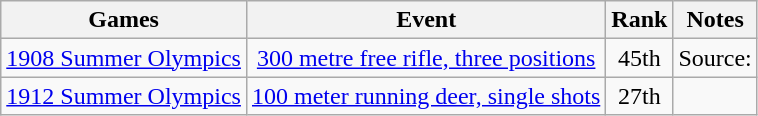<table class="wikitable" style=" text-align:center;">
<tr>
<th>Games</th>
<th>Event</th>
<th>Rank</th>
<th>Notes</th>
</tr>
<tr>
<td style="white-space: nowrap;"><a href='#'>1908 Summer Olympics</a></td>
<td style="white-space: nowrap;"><a href='#'>300 metre free rifle, three positions</a></td>
<td>45th</td>
<td align=left>Source:</td>
</tr>
<tr>
<td style="white-space: nowrap;"><a href='#'>1912 Summer Olympics</a></td>
<td style="white-space: nowrap;"><a href='#'>100 meter running deer, single shots</a></td>
<td>27th</td>
<td align=left></td>
</tr>
</table>
